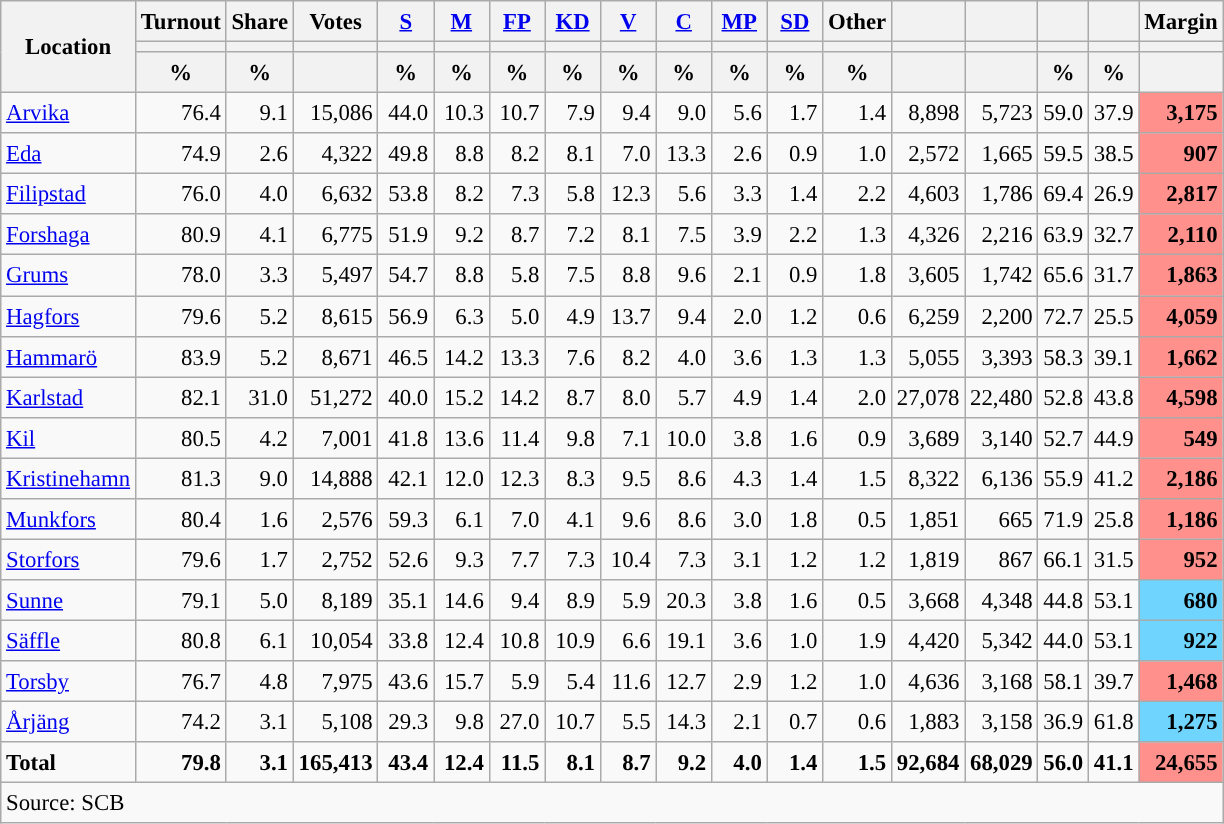<table class="wikitable sortable" style="text-align:right; font-size:95%; line-height:20px;">
<tr>
<th rowspan="3">Location</th>
<th>Turnout</th>
<th>Share</th>
<th>Votes</th>
<th width="30px" class="unsortable"><a href='#'>S</a></th>
<th width="30px" class="unsortable"><a href='#'>M</a></th>
<th width="30px" class="unsortable"><a href='#'>FP</a></th>
<th width="30px" class="unsortable"><a href='#'>KD</a></th>
<th width="30px" class="unsortable"><a href='#'>V</a></th>
<th width="30px" class="unsortable"><a href='#'>C</a></th>
<th width="30px" class="unsortable"><a href='#'>MP</a></th>
<th width="30px" class="unsortable"><a href='#'>SD</a></th>
<th width="30px" class="unsortable">Other</th>
<th></th>
<th></th>
<th></th>
<th></th>
<th>Margin</th>
</tr>
<tr>
<th></th>
<th></th>
<th></th>
<th style="background:"></th>
<th style="background:"></th>
<th style="background:"></th>
<th style="background:"></th>
<th style="background:"></th>
<th style="background:"></th>
<th style="background:"></th>
<th style="background:"></th>
<th style="background:"></th>
<th style="background:"></th>
<th style="background:"></th>
<th style="background:"></th>
<th style="background:"></th>
<th></th>
</tr>
<tr>
<th data-sort-type="number">%</th>
<th data-sort-type="number">%</th>
<th></th>
<th data-sort-type="number">%</th>
<th data-sort-type="number">%</th>
<th data-sort-type="number">%</th>
<th data-sort-type="number">%</th>
<th data-sort-type="number">%</th>
<th data-sort-type="number">%</th>
<th data-sort-type="number">%</th>
<th data-sort-type="number">%</th>
<th data-sort-type="number">%</th>
<th data-sort-type="number"></th>
<th data-sort-type="number"></th>
<th data-sort-type="number">%</th>
<th data-sort-type="number">%</th>
<th data-sort-type="number"></th>
</tr>
<tr>
<td align=left><a href='#'>Arvika</a></td>
<td>76.4</td>
<td>9.1</td>
<td>15,086</td>
<td>44.0</td>
<td>10.3</td>
<td>10.7</td>
<td>7.9</td>
<td>9.4</td>
<td>9.0</td>
<td>5.6</td>
<td>1.7</td>
<td>1.4</td>
<td>8,898</td>
<td>5,723</td>
<td>59.0</td>
<td>37.9</td>
<td bgcolor=#ff908c><strong>3,175</strong></td>
</tr>
<tr>
<td align=left><a href='#'>Eda</a></td>
<td>74.9</td>
<td>2.6</td>
<td>4,322</td>
<td>49.8</td>
<td>8.8</td>
<td>8.2</td>
<td>8.1</td>
<td>7.0</td>
<td>13.3</td>
<td>2.6</td>
<td>0.9</td>
<td>1.0</td>
<td>2,572</td>
<td>1,665</td>
<td>59.5</td>
<td>38.5</td>
<td bgcolor=#ff908c><strong>907</strong></td>
</tr>
<tr>
<td align=left><a href='#'>Filipstad</a></td>
<td>76.0</td>
<td>4.0</td>
<td>6,632</td>
<td>53.8</td>
<td>8.2</td>
<td>7.3</td>
<td>5.8</td>
<td>12.3</td>
<td>5.6</td>
<td>3.3</td>
<td>1.4</td>
<td>2.2</td>
<td>4,603</td>
<td>1,786</td>
<td>69.4</td>
<td>26.9</td>
<td bgcolor=#ff908c><strong>2,817</strong></td>
</tr>
<tr>
<td align=left><a href='#'>Forshaga</a></td>
<td>80.9</td>
<td>4.1</td>
<td>6,775</td>
<td>51.9</td>
<td>9.2</td>
<td>8.7</td>
<td>7.2</td>
<td>8.1</td>
<td>7.5</td>
<td>3.9</td>
<td>2.2</td>
<td>1.3</td>
<td>4,326</td>
<td>2,216</td>
<td>63.9</td>
<td>32.7</td>
<td bgcolor=#ff908c><strong>2,110</strong></td>
</tr>
<tr>
<td align=left><a href='#'>Grums</a></td>
<td>78.0</td>
<td>3.3</td>
<td>5,497</td>
<td>54.7</td>
<td>8.8</td>
<td>5.8</td>
<td>7.5</td>
<td>8.8</td>
<td>9.6</td>
<td>2.1</td>
<td>0.9</td>
<td>1.8</td>
<td>3,605</td>
<td>1,742</td>
<td>65.6</td>
<td>31.7</td>
<td bgcolor=#ff908c><strong>1,863</strong></td>
</tr>
<tr>
<td align=left><a href='#'>Hagfors</a></td>
<td>79.6</td>
<td>5.2</td>
<td>8,615</td>
<td>56.9</td>
<td>6.3</td>
<td>5.0</td>
<td>4.9</td>
<td>13.7</td>
<td>9.4</td>
<td>2.0</td>
<td>1.2</td>
<td>0.6</td>
<td>6,259</td>
<td>2,200</td>
<td>72.7</td>
<td>25.5</td>
<td bgcolor=#ff908c><strong>4,059</strong></td>
</tr>
<tr>
<td align=left><a href='#'>Hammarö</a></td>
<td>83.9</td>
<td>5.2</td>
<td>8,671</td>
<td>46.5</td>
<td>14.2</td>
<td>13.3</td>
<td>7.6</td>
<td>8.2</td>
<td>4.0</td>
<td>3.6</td>
<td>1.3</td>
<td>1.3</td>
<td>5,055</td>
<td>3,393</td>
<td>58.3</td>
<td>39.1</td>
<td bgcolor=#ff908c><strong>1,662</strong></td>
</tr>
<tr>
<td align=left><a href='#'>Karlstad</a></td>
<td>82.1</td>
<td>31.0</td>
<td>51,272</td>
<td>40.0</td>
<td>15.2</td>
<td>14.2</td>
<td>8.7</td>
<td>8.0</td>
<td>5.7</td>
<td>4.9</td>
<td>1.4</td>
<td>2.0</td>
<td>27,078</td>
<td>22,480</td>
<td>52.8</td>
<td>43.8</td>
<td bgcolor=#ff908c><strong>4,598</strong></td>
</tr>
<tr>
<td align=left><a href='#'>Kil</a></td>
<td>80.5</td>
<td>4.2</td>
<td>7,001</td>
<td>41.8</td>
<td>13.6</td>
<td>11.4</td>
<td>9.8</td>
<td>7.1</td>
<td>10.0</td>
<td>3.8</td>
<td>1.6</td>
<td>0.9</td>
<td>3,689</td>
<td>3,140</td>
<td>52.7</td>
<td>44.9</td>
<td bgcolor=#ff908c><strong>549</strong></td>
</tr>
<tr>
<td align=left><a href='#'>Kristinehamn</a></td>
<td>81.3</td>
<td>9.0</td>
<td>14,888</td>
<td>42.1</td>
<td>12.0</td>
<td>12.3</td>
<td>8.3</td>
<td>9.5</td>
<td>8.6</td>
<td>4.3</td>
<td>1.4</td>
<td>1.5</td>
<td>8,322</td>
<td>6,136</td>
<td>55.9</td>
<td>41.2</td>
<td bgcolor=#ff908c><strong>2,186</strong></td>
</tr>
<tr>
<td align=left><a href='#'>Munkfors</a></td>
<td>80.4</td>
<td>1.6</td>
<td>2,576</td>
<td>59.3</td>
<td>6.1</td>
<td>7.0</td>
<td>4.1</td>
<td>9.6</td>
<td>8.6</td>
<td>3.0</td>
<td>1.8</td>
<td>0.5</td>
<td>1,851</td>
<td>665</td>
<td>71.9</td>
<td>25.8</td>
<td bgcolor=#ff908c><strong>1,186</strong></td>
</tr>
<tr>
<td align=left><a href='#'>Storfors</a></td>
<td>79.6</td>
<td>1.7</td>
<td>2,752</td>
<td>52.6</td>
<td>9.3</td>
<td>7.7</td>
<td>7.3</td>
<td>10.4</td>
<td>7.3</td>
<td>3.1</td>
<td>1.2</td>
<td>1.2</td>
<td>1,819</td>
<td>867</td>
<td>66.1</td>
<td>31.5</td>
<td bgcolor=#ff908c><strong>952</strong></td>
</tr>
<tr>
<td align=left><a href='#'>Sunne</a></td>
<td>79.1</td>
<td>5.0</td>
<td>8,189</td>
<td>35.1</td>
<td>14.6</td>
<td>9.4</td>
<td>8.9</td>
<td>5.9</td>
<td>20.3</td>
<td>3.8</td>
<td>1.6</td>
<td>0.5</td>
<td>3,668</td>
<td>4,348</td>
<td>44.8</td>
<td>53.1</td>
<td bgcolor=#6fd5fe><strong>680</strong></td>
</tr>
<tr>
<td align=left><a href='#'>Säffle</a></td>
<td>80.8</td>
<td>6.1</td>
<td>10,054</td>
<td>33.8</td>
<td>12.4</td>
<td>10.8</td>
<td>10.9</td>
<td>6.6</td>
<td>19.1</td>
<td>3.6</td>
<td>1.0</td>
<td>1.9</td>
<td>4,420</td>
<td>5,342</td>
<td>44.0</td>
<td>53.1</td>
<td bgcolor=#6fd5fe><strong>922</strong></td>
</tr>
<tr>
<td align=left><a href='#'>Torsby</a></td>
<td>76.7</td>
<td>4.8</td>
<td>7,975</td>
<td>43.6</td>
<td>15.7</td>
<td>5.9</td>
<td>5.4</td>
<td>11.6</td>
<td>12.7</td>
<td>2.9</td>
<td>1.2</td>
<td>1.0</td>
<td>4,636</td>
<td>3,168</td>
<td>58.1</td>
<td>39.7</td>
<td bgcolor=#ff908c><strong>1,468</strong></td>
</tr>
<tr>
<td align=left><a href='#'>Årjäng</a></td>
<td>74.2</td>
<td>3.1</td>
<td>5,108</td>
<td>29.3</td>
<td>9.8</td>
<td>27.0</td>
<td>10.7</td>
<td>5.5</td>
<td>14.3</td>
<td>2.1</td>
<td>0.7</td>
<td>0.6</td>
<td>1,883</td>
<td>3,158</td>
<td>36.9</td>
<td>61.8</td>
<td bgcolor=#6fd5fe><strong>1,275</strong></td>
</tr>
<tr>
<td align=left><strong>Total</strong></td>
<td><strong>79.8</strong></td>
<td><strong>3.1</strong></td>
<td><strong>165,413</strong></td>
<td><strong>43.4</strong></td>
<td><strong>12.4</strong></td>
<td><strong>11.5</strong></td>
<td><strong>8.1</strong></td>
<td><strong>8.7</strong></td>
<td><strong>9.2</strong></td>
<td><strong>4.0</strong></td>
<td><strong>1.4</strong></td>
<td><strong>1.5</strong></td>
<td><strong>92,684</strong></td>
<td><strong>68,029</strong></td>
<td><strong>56.0</strong></td>
<td><strong>41.1</strong></td>
<td bgcolor=#ff908c><strong>24,655</strong></td>
</tr>
<tr>
<td align=left colspan=18>Source: SCB </td>
</tr>
</table>
